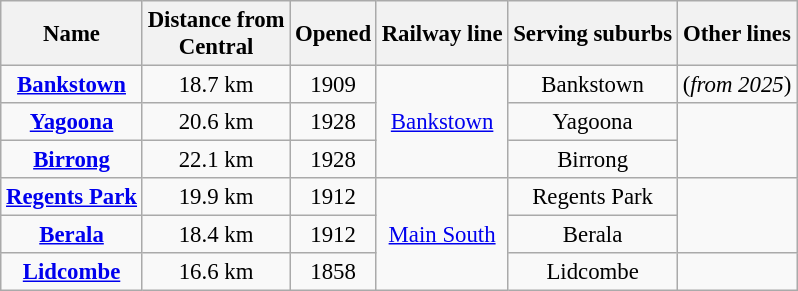<table class="wikitable" style="font-size:95%; text-align:center;">
<tr>
<th>Name</th>
<th>Distance from<br>Central</th>
<th>Opened</th>
<th>Railway line</th>
<th>Serving suburbs</th>
<th>Other lines</th>
</tr>
<tr>
<td><strong><a href='#'>Bankstown</a></strong></td>
<td>18.7 km</td>
<td>1909</td>
<td rowspan="3"><a href='#'>Bankstown</a></td>
<td>Bankstown</td>
<td> (<em>from 2025</em>)</td>
</tr>
<tr>
<td><strong><a href='#'>Yagoona</a></strong></td>
<td>20.6 km</td>
<td>1928</td>
<td>Yagoona</td>
<td rowspan="2"></td>
</tr>
<tr>
<td><strong><a href='#'>Birrong</a></strong></td>
<td>22.1 km</td>
<td>1928</td>
<td>Birrong</td>
</tr>
<tr>
<td><strong><a href='#'>Regents Park</a></strong></td>
<td>19.9 km</td>
<td>1912</td>
<td rowspan="3"><a href='#'>Main South</a></td>
<td>Regents Park</td>
<td rowspan="2"></td>
</tr>
<tr>
<td><strong><a href='#'>Berala</a></strong></td>
<td>18.4 km</td>
<td>1912</td>
<td>Berala</td>
</tr>
<tr>
<td><strong><a href='#'>Lidcombe</a> </strong></td>
<td>16.6 km</td>
<td>1858</td>
<td>Lidcombe</td>
<td></td>
</tr>
</table>
